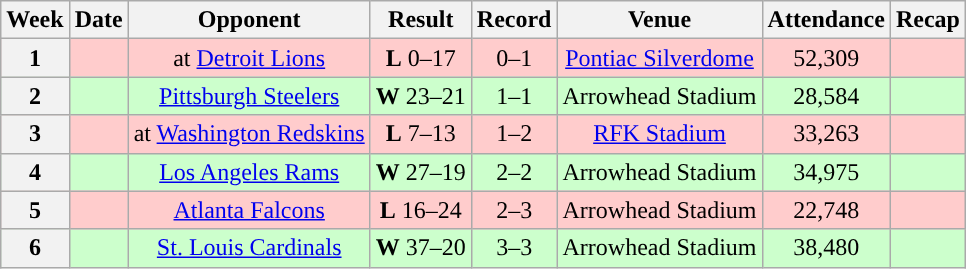<table class="wikitable" style="text-align:center">
<tr>
<th>Week</th>
<th>Date</th>
<th>Opponent</th>
<th>Result</th>
<th>Record</th>
<th>Venue</th>
<th>Attendance</th>
<th>Recap</th>
</tr>
<tr style="background:#fcc">
<th>1</th>
<td></td>
<td>at <a href='#'>Detroit Lions</a></td>
<td><strong>L</strong> 0–17</td>
<td>0–1</td>
<td><a href='#'>Pontiac Silverdome</a></td>
<td>52,309</td>
<td></td>
</tr>
<tr style="background:#cfc">
<th>2</th>
<td></td>
<td><a href='#'>Pittsburgh Steelers</a></td>
<td><strong>W</strong> 23–21</td>
<td>1–1</td>
<td>Arrowhead Stadium</td>
<td>28,584</td>
<td></td>
</tr>
<tr style="background:#fcc">
<th>3</th>
<td></td>
<td>at <a href='#'>Washington Redskins</a></td>
<td><strong>L</strong> 7–13</td>
<td>1–2</td>
<td><a href='#'>RFK Stadium</a></td>
<td>33,263</td>
<td></td>
</tr>
<tr style="background:#cfc">
<th>4</th>
<td></td>
<td><a href='#'>Los Angeles Rams</a></td>
<td><strong>W</strong> 27–19</td>
<td>2–2</td>
<td>Arrowhead Stadium</td>
<td>34,975</td>
<td></td>
</tr>
<tr style="background:#fcc">
<th>5</th>
<td></td>
<td><a href='#'>Atlanta Falcons</a></td>
<td><strong>L</strong> 16–24</td>
<td>2–3</td>
<td>Arrowhead Stadium</td>
<td>22,748</td>
<td></td>
</tr>
<tr style="background:#cfc">
<th>6</th>
<td></td>
<td><a href='#'>St. Louis Cardinals</a></td>
<td><strong>W</strong> 37–20</td>
<td>3–3</td>
<td>Arrowhead Stadium</td>
<td>38,480</td>
<td></td>
</tr>
</table>
